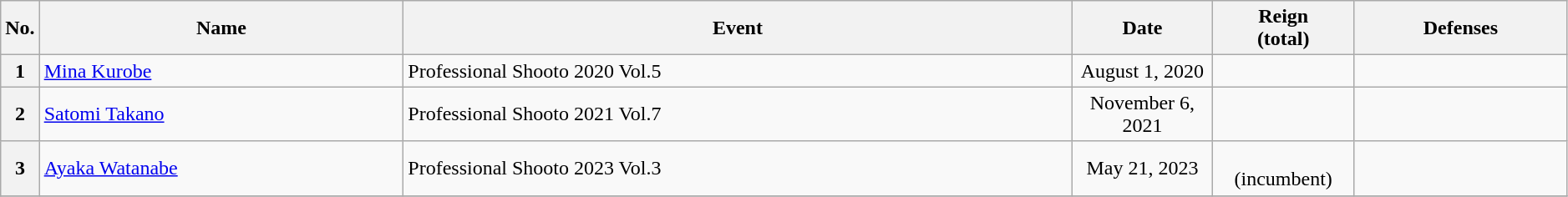<table class="wikitable" style="width:99%;">
<tr>
<th style="width:2%;">No.</th>
<th>Name</th>
<th>Event</th>
<th style="width:9%;">Date</th>
<th style="width:9%;">Reign<br>(total)</th>
<th>Defenses</th>
</tr>
<tr>
<th>1</th>
<td> <a href='#'>Mina Kurobe</a><br></td>
<td>Professional Shooto 2020 Vol.5<br></td>
<td align=center>August 1, 2020</td>
<td align=center></td>
<td></td>
</tr>
<tr>
<th>2</th>
<td> <a href='#'>Satomi Takano</a></td>
<td>Professional Shooto 2021 Vol.7<br></td>
<td align=center>November 6, 2021</td>
<td align=center></td>
<td></td>
</tr>
<tr>
<th>3</th>
<td> <a href='#'>Ayaka Watanabe</a></td>
<td>Professional Shooto 2023 Vol.3<br></td>
<td align=center>May 21, 2023</td>
<td align=center><br>(incumbent)</td>
<td></td>
</tr>
<tr>
</tr>
</table>
